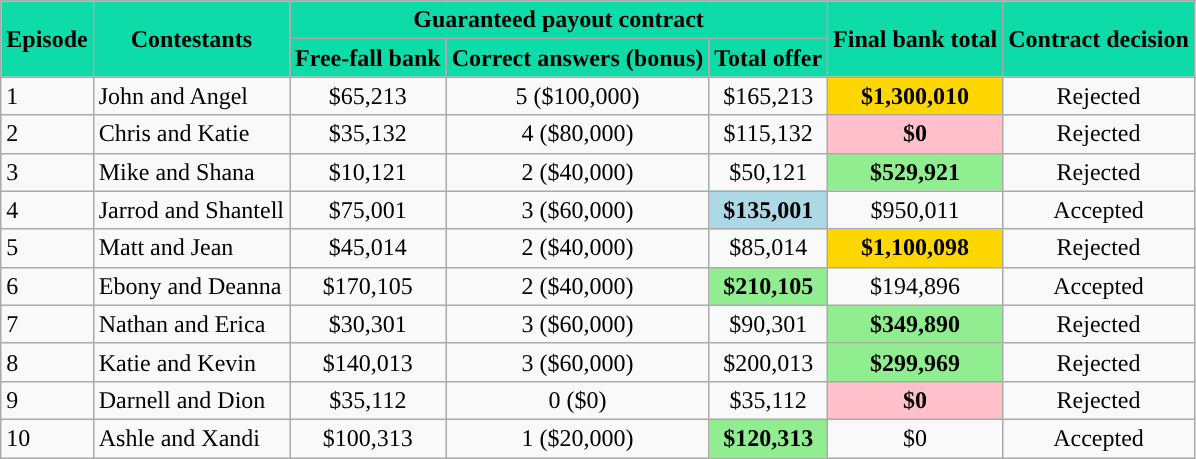<table class="wikitable">
<tr>
<th rowspan="2" style="text-align:center; background-color:#0DDBA8;">Episode</th>
<th rowspan="2" style="text-align:center; background-color:#0DDBA8;">Contestants</th>
<th colspan="3" style="text-align:center; background-color:#0DDBA8;">Guaranteed payout contract</th>
<th rowspan="2" style="text-align:center; background-color:#0DDBA8;">Final bank total</th>
<th rowspan="2" style="text-align:center; background-color:#0DDBA8;">Contract decision</th>
</tr>
<tr>
<th style="text-align:center; background-color:#0DDBA8;">Free-fall bank</th>
<th style="text-align:center; background-color:#0DDBA8;">Correct answers (bonus)</th>
<th style="text-align:center; background-color:#0DDBA8;">Total offer</th>
</tr>
<tr>
<td>1</td>
<td>John and Angel</td>
<td style="text-align:center">$65,213</td>
<td style="text-align:center">5 ($100,000)</td>
<td style="text-align:center">$165,213</td>
<td style="text-align:center; background-color:gold;"><strong>$1,300,010</strong></td>
<td style="text-align:center">Rejected</td>
</tr>
<tr>
<td>2</td>
<td>Chris and Katie</td>
<td style="text-align:center">$35,132</td>
<td style="text-align:center">4 ($80,000)</td>
<td style="text-align:center">$115,132</td>
<td style="text-align:center; background-color:pink;"><strong>$0</strong></td>
<td style="text-align:center">Rejected</td>
</tr>
<tr>
<td>3</td>
<td>Mike and Shana</td>
<td style="text-align:center">$10,121</td>
<td style="text-align:center">2 ($40,000)</td>
<td style="text-align:center">$50,121</td>
<td style="text-align:center; background-color:lightgreen;"><strong>$529,921</strong></td>
<td style="text-align:center">Rejected</td>
</tr>
<tr>
<td>4</td>
<td>Jarrod and Shantell</td>
<td style="text-align:center">$75,001</td>
<td style="text-align:center">3 ($60,000)</td>
<td style="text-align:center; background-color:lightblue;"><strong>$135,001</strong></td>
<td style="text-align:center;">$950,011</td>
<td style="text-align:center">Accepted</td>
</tr>
<tr>
<td>5</td>
<td>Matt and Jean</td>
<td style="text-align:center">$45,014</td>
<td style="text-align:center">2 ($40,000)</td>
<td style="text-align:center">$85,014</td>
<td style="text-align:center; background-color:gold;"><strong>$1,100,098</strong></td>
<td style="text-align:center">Rejected</td>
</tr>
<tr>
<td>6</td>
<td>Ebony and Deanna</td>
<td style="text-align:center">$170,105</td>
<td style="text-align:center">2 ($40,000)</td>
<td style="text-align:center; background-color:lightgreen;"><strong>$210,105</strong></td>
<td style="text-align:center">$194,896</td>
<td style="text-align:center">Accepted</td>
</tr>
<tr>
<td>7</td>
<td>Nathan and Erica</td>
<td style="text-align:center">$30,301</td>
<td style="text-align:center">3 ($60,000)</td>
<td style="text-align:center">$90,301</td>
<td style="text-align:center; background-color:lightgreen;"><strong>$349,890</strong></td>
<td style="text-align:center">Rejected</td>
</tr>
<tr>
<td>8</td>
<td>Katie and Kevin</td>
<td style="text-align:center">$140,013</td>
<td style="text-align:center">3 ($60,000)</td>
<td style="text-align:center">$200,013</td>
<td style="text-align:center; background-color:lightgreen;"><strong>$299,969</strong></td>
<td style="text-align:center">Rejected</td>
</tr>
<tr>
<td>9</td>
<td>Darnell and Dion</td>
<td style="text-align:center">$35,112</td>
<td style="text-align:center">0 ($0)</td>
<td style="text-align:center">$35,112</td>
<td style="text-align:center; background-color:pink;"><strong>$0</strong></td>
<td style="text-align:center">Rejected</td>
</tr>
<tr>
<td>10</td>
<td>Ashle and Xandi</td>
<td style="text-align:center">$100,313</td>
<td style="text-align:center">1 ($20,000)</td>
<td style="text-align:center; background-color:lightgreen;"><strong>$120,313</strong></td>
<td style="text-align:center">$0</td>
<td style="text-align:center">Accepted</td>
</tr>
</table>
